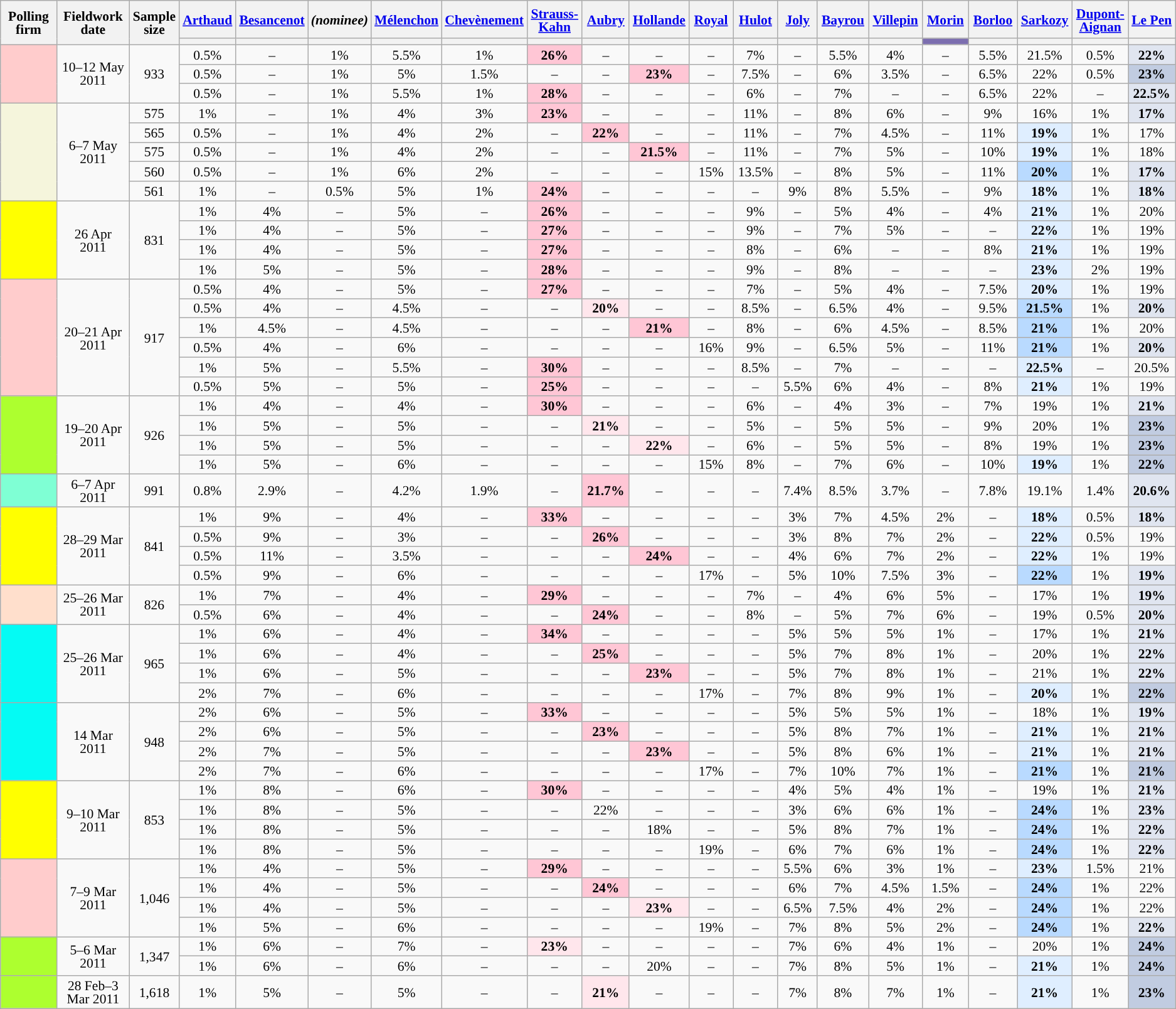<table class="wikitable sortable" style="text-align:center;font-size:90%;line-height:14px;">
<tr style="height:40px;">
<th style="width:100px;" rowspan="2">Polling firm</th>
<th style="width:110px;" rowspan="2">Fieldwork date</th>
<th style="width:35px;" rowspan="2">Sample<br>size</th>
<th class="unsortable" style="width:60px;"><a href='#'>Arthaud</a><br></th>
<th class="unsortable" style="width:60px;"><a href='#'>Besancenot</a><br></th>
<th class="unsortable" style="width:60px;"><em>(nominee)</em><br></th>
<th class="unsortable" style="width:60px;"><a href='#'>Mélenchon</a><br></th>
<th class="unsortable" style="width:60px;"><a href='#'>Chevènement</a><br></th>
<th class="unsortable" style="width:60px;"><a href='#'>Strauss-Kahn</a><br></th>
<th class="unsortable" style="width:60px;"><a href='#'>Aubry</a><br></th>
<th class="unsortable" style="width:60px;"><a href='#'>Hollande</a><br></th>
<th class="unsortable" style="width:60px;"><a href='#'>Royal</a><br></th>
<th class="unsortable" style="width:60px;"><a href='#'>Hulot</a><br></th>
<th class="unsortable" style="width:60px;"><a href='#'>Joly</a><br></th>
<th class="unsortable" style="width:60px;"><a href='#'>Bayrou</a><br></th>
<th class="unsortable" style="width:60px;"><a href='#'>Villepin</a><br></th>
<th class="unsortable" style="width:60px;"><a href='#'>Morin</a><br></th>
<th class="unsortable" style="width:60px;"><a href='#'>Borloo</a><br></th>
<th class="unsortable" style="width:60px;"><a href='#'>Sarkozy</a><br></th>
<th class="unsortable" style="width:60px;"><a href='#'>Dupont-Aignan</a><br></th>
<th class="unsortable" style="width:60px;"><a href='#'>Le Pen</a><br></th>
</tr>
<tr>
<th style="background:"></th>
<th style="background:"></th>
<th style="background:"></th>
<th style="background:"></th>
<th style="background:"></th>
<th style="background:"></th>
<th style="background:"></th>
<th style="background:"></th>
<th style="background:"></th>
<th style="background:"></th>
<th style="background:"></th>
<th style="background:"></th>
<th style="background:"></th>
<th style="background:#7C6EAF;"></th>
<th style="background:"></th>
<th style="background:"></th>
<th style="background:"></th>
<th style="background:"></th>
</tr>
<tr>
<td rowspan="3" style="background:#FFCCCC;"></td>
<td rowspan="3" data-sort-value="2011-05-12">10–12 May 2011</td>
<td rowspan="3">933</td>
<td>0.5%</td>
<td>–</td>
<td>1%</td>
<td>5.5%</td>
<td>1%</td>
<td style="background:#FFC6D5;"><strong>26%</strong></td>
<td>–</td>
<td>–</td>
<td>–</td>
<td>7%</td>
<td>–</td>
<td>5.5%</td>
<td>4%</td>
<td>–</td>
<td>5.5%</td>
<td>21.5%</td>
<td>0.5%</td>
<td style="background:#E0E5F0;"><strong>22%</strong></td>
</tr>
<tr>
<td>0.5%</td>
<td>–</td>
<td>1%</td>
<td>5%</td>
<td>1.5%</td>
<td>–</td>
<td>–</td>
<td style="background:#FFC6D5;"><strong>23%</strong></td>
<td>–</td>
<td>7.5%</td>
<td>–</td>
<td>6%</td>
<td>3.5%</td>
<td>–</td>
<td>6.5%</td>
<td>22%</td>
<td>0.5%</td>
<td style="background:#C1CCE1;"><strong>23%</strong></td>
</tr>
<tr>
<td>0.5%</td>
<td>–</td>
<td>1%</td>
<td>5.5%</td>
<td>1%</td>
<td style="background:#FFC6D5;"><strong>28%</strong></td>
<td>–</td>
<td>–</td>
<td>–</td>
<td>6%</td>
<td>–</td>
<td>7%</td>
<td>–</td>
<td>–</td>
<td>6.5%</td>
<td>22%</td>
<td>–</td>
<td style="background:#E0E5F0;"><strong>22.5%</strong></td>
</tr>
<tr>
<td rowspan="5" style="background:beige;"></td>
<td rowspan="5" data-sort-value="2011-05-07">6–7 May 2011</td>
<td>575</td>
<td>1%</td>
<td>–</td>
<td>1%</td>
<td>4%</td>
<td>3%</td>
<td style="background:#FFC6D5;"><strong>23%</strong></td>
<td>–</td>
<td>–</td>
<td>–</td>
<td>11%</td>
<td>–</td>
<td>8%</td>
<td>6%</td>
<td>–</td>
<td>9%</td>
<td>16%</td>
<td>1%</td>
<td style="background:#E0E5F0;"><strong>17%</strong></td>
</tr>
<tr>
<td>565</td>
<td>0.5%</td>
<td>–</td>
<td>1%</td>
<td>4%</td>
<td>2%</td>
<td>–</td>
<td style="background:#FFC6D5;"><strong>22%</strong></td>
<td>–</td>
<td>–</td>
<td>11%</td>
<td>–</td>
<td>7%</td>
<td>4.5%</td>
<td>–</td>
<td>11%</td>
<td style="background:#DFEEFF;"><strong>19%</strong></td>
<td>1%</td>
<td>17%</td>
</tr>
<tr>
<td>575</td>
<td>0.5%</td>
<td>–</td>
<td>1%</td>
<td>4%</td>
<td>2%</td>
<td>–</td>
<td>–</td>
<td style="background:#FFC6D5;"><strong>21.5%</strong></td>
<td>–</td>
<td>11%</td>
<td>–</td>
<td>7%</td>
<td>5%</td>
<td>–</td>
<td>10%</td>
<td style="background:#DFEEFF;"><strong>19%</strong></td>
<td>1%</td>
<td>18%</td>
</tr>
<tr>
<td>560</td>
<td>0.5%</td>
<td>–</td>
<td>1%</td>
<td>6%</td>
<td>2%</td>
<td>–</td>
<td>–</td>
<td>–</td>
<td>15%</td>
<td>13.5%</td>
<td>–</td>
<td>8%</td>
<td>5%</td>
<td>–</td>
<td>11%</td>
<td style="background:#B9DAFF;"><strong>20%</strong></td>
<td>1%</td>
<td style="background:#E0E5F0;"><strong>17%</strong></td>
</tr>
<tr>
<td>561</td>
<td>1%</td>
<td>–</td>
<td>0.5%</td>
<td>5%</td>
<td>1%</td>
<td style="background:#FFC6D5;"><strong>24%</strong></td>
<td>–</td>
<td>–</td>
<td>–</td>
<td>–</td>
<td>9%</td>
<td>8%</td>
<td>5.5%</td>
<td>–</td>
<td>9%</td>
<td style="background:#DFEEFF;"><strong>18%</strong></td>
<td>1%</td>
<td style="background:#E0E5F0;"><strong>18%</strong></td>
</tr>
<tr>
<td rowspan="4" style="background:yellow;"></td>
<td rowspan="4" data-sort-value="2011-04-26">26 Apr 2011</td>
<td rowspan="4">831</td>
<td>1%</td>
<td>4%</td>
<td>–</td>
<td>5%</td>
<td>–</td>
<td style="background:#FFC6D5;"><strong>26%</strong></td>
<td>–</td>
<td>–</td>
<td>–</td>
<td>9%</td>
<td>–</td>
<td>5%</td>
<td>4%</td>
<td>–</td>
<td>4%</td>
<td style="background:#DFEEFF;"><strong>21%</strong></td>
<td>1%</td>
<td>20%</td>
</tr>
<tr>
<td>1%</td>
<td>4%</td>
<td>–</td>
<td>5%</td>
<td>–</td>
<td style="background:#FFC6D5;"><strong>27%</strong></td>
<td>–</td>
<td>–</td>
<td>–</td>
<td>9%</td>
<td>–</td>
<td>7%</td>
<td>5%</td>
<td>–</td>
<td>–</td>
<td style="background:#DFEEFF;"><strong>22%</strong></td>
<td>1%</td>
<td>19%</td>
</tr>
<tr>
<td>1%</td>
<td>4%</td>
<td>–</td>
<td>5%</td>
<td>–</td>
<td style="background:#FFC6D5;"><strong>27%</strong></td>
<td>–</td>
<td>–</td>
<td>–</td>
<td>8%</td>
<td>–</td>
<td>6%</td>
<td>–</td>
<td>–</td>
<td>8%</td>
<td style="background:#DFEEFF;"><strong>21%</strong></td>
<td>1%</td>
<td>19%</td>
</tr>
<tr>
<td>1%</td>
<td>5%</td>
<td>–</td>
<td>5%</td>
<td>–</td>
<td style="background:#FFC6D5;"><strong>28%</strong></td>
<td>–</td>
<td>–</td>
<td>–</td>
<td>9%</td>
<td>–</td>
<td>8%</td>
<td>–</td>
<td>–</td>
<td>–</td>
<td style="background:#DFEEFF;"><strong>23%</strong></td>
<td>2%</td>
<td>19%</td>
</tr>
<tr>
<td rowspan="6" style="background:#FFCCCC;"></td>
<td rowspan="6" data-sort-value="2011-04-21">20–21 Apr 2011</td>
<td rowspan="6">917</td>
<td>0.5%</td>
<td>4%</td>
<td>–</td>
<td>5%</td>
<td>–</td>
<td style="background:#FFC6D5;"><strong>27%</strong></td>
<td>–</td>
<td>–</td>
<td>–</td>
<td>7%</td>
<td>–</td>
<td>5%</td>
<td>4%</td>
<td>–</td>
<td>7.5%</td>
<td style="background:#DFEEFF;"><strong>20%</strong></td>
<td>1%</td>
<td>19%</td>
</tr>
<tr>
<td>0.5%</td>
<td>4%</td>
<td>–</td>
<td>4.5%</td>
<td>–</td>
<td>–</td>
<td style="background:#FFE6EC;"><strong>20%</strong></td>
<td>–</td>
<td>–</td>
<td>8.5%</td>
<td>–</td>
<td>6.5%</td>
<td>4%</td>
<td>–</td>
<td>9.5%</td>
<td style="background:#B9DAFF;"><strong>21.5%</strong></td>
<td>1%</td>
<td style="background:#E0E5F0;"><strong>20%</strong></td>
</tr>
<tr>
<td>1%</td>
<td>4.5%</td>
<td>–</td>
<td>4.5%</td>
<td>–</td>
<td>–</td>
<td>–</td>
<td style="background:#FFC6D5;"><strong>21%</strong></td>
<td>–</td>
<td>8%</td>
<td>–</td>
<td>6%</td>
<td>4.5%</td>
<td>–</td>
<td>8.5%</td>
<td style="background:#B9DAFF;"><strong>21%</strong></td>
<td>1%</td>
<td>20%</td>
</tr>
<tr>
<td>0.5%</td>
<td>4%</td>
<td>–</td>
<td>6%</td>
<td>–</td>
<td>–</td>
<td>–</td>
<td>–</td>
<td>16%</td>
<td>9%</td>
<td>–</td>
<td>6.5%</td>
<td>5%</td>
<td>–</td>
<td>11%</td>
<td style="background:#B9DAFF;"><strong>21%</strong></td>
<td>1%</td>
<td style="background:#E0E5F0;"><strong>20%</strong></td>
</tr>
<tr>
<td>1%</td>
<td>5%</td>
<td>–</td>
<td>5.5%</td>
<td>–</td>
<td style="background:#FFC6D5;"><strong>30%</strong></td>
<td>–</td>
<td>–</td>
<td>–</td>
<td>8.5%</td>
<td>–</td>
<td>7%</td>
<td>–</td>
<td>–</td>
<td>–</td>
<td style="background:#DFEEFF;"><strong>22.5%</strong></td>
<td>–</td>
<td>20.5%</td>
</tr>
<tr>
<td>0.5%</td>
<td>5%</td>
<td>–</td>
<td>5%</td>
<td>–</td>
<td style="background:#FFC6D5;"><strong>25%</strong></td>
<td>–</td>
<td>–</td>
<td>–</td>
<td>–</td>
<td>5.5%</td>
<td>6%</td>
<td>4%</td>
<td>–</td>
<td>8%</td>
<td style="background:#DFEEFF;"><strong>21%</strong></td>
<td>1%</td>
<td>19%</td>
</tr>
<tr>
<td rowspan="4" style="background:GreenYellow;"></td>
<td rowspan="4" data-sort-value="2011-04-20">19–20 Apr 2011</td>
<td rowspan="4">926</td>
<td>1%</td>
<td>4%</td>
<td>–</td>
<td>4%</td>
<td>–</td>
<td style="background:#FFC6D5;"><strong>30%</strong></td>
<td>–</td>
<td>–</td>
<td>–</td>
<td>6%</td>
<td>–</td>
<td>4%</td>
<td>3%</td>
<td>–</td>
<td>7%</td>
<td>19%</td>
<td>1%</td>
<td style="background:#E0E5F0;"><strong>21%</strong></td>
</tr>
<tr>
<td>1%</td>
<td>5%</td>
<td>–</td>
<td>5%</td>
<td>–</td>
<td>–</td>
<td style="background:#FFE6EC;"><strong>21%</strong></td>
<td>–</td>
<td>–</td>
<td>5%</td>
<td>–</td>
<td>5%</td>
<td>5%</td>
<td>–</td>
<td>9%</td>
<td>20%</td>
<td>1%</td>
<td style="background:#C1CCE1;"><strong>23%</strong></td>
</tr>
<tr>
<td>1%</td>
<td>5%</td>
<td>–</td>
<td>5%</td>
<td>–</td>
<td>–</td>
<td>–</td>
<td style="background:#FFE6EC;"><strong>22%</strong></td>
<td>–</td>
<td>6%</td>
<td>–</td>
<td>5%</td>
<td>5%</td>
<td>–</td>
<td>8%</td>
<td>19%</td>
<td>1%</td>
<td style="background:#C1CCE1;"><strong>23%</strong></td>
</tr>
<tr>
<td>1%</td>
<td>5%</td>
<td>–</td>
<td>6%</td>
<td>–</td>
<td>–</td>
<td>–</td>
<td>–</td>
<td>15%</td>
<td>8%</td>
<td>–</td>
<td>7%</td>
<td>6%</td>
<td>–</td>
<td>10%</td>
<td style="background:#DFEEFF;"><strong>19%</strong></td>
<td>1%</td>
<td style="background:#C1CCE1;"><strong>22%</strong></td>
</tr>
<tr>
<td style="background:aquamarine;"></td>
<td data-sort-value="2011-04-07">6–7 Apr 2011</td>
<td>991</td>
<td>0.8%</td>
<td>2.9%</td>
<td>–</td>
<td>4.2%</td>
<td>1.9%</td>
<td>–</td>
<td style="background:#FFC6D5;"><strong>21.7%</strong></td>
<td>–</td>
<td>–</td>
<td>–</td>
<td>7.4%</td>
<td>8.5%</td>
<td>3.7%</td>
<td>–</td>
<td>7.8%</td>
<td>19.1%</td>
<td>1.4%</td>
<td style="background:#E0E5F0;"><strong>20.6%</strong></td>
</tr>
<tr>
<td rowspan="4" style="background:yellow;"></td>
<td rowspan="4" data-sort-value="2011-03-29">28–29 Mar 2011</td>
<td rowspan="4">841</td>
<td>1%</td>
<td>9%</td>
<td>–</td>
<td>4%</td>
<td>–</td>
<td style="background:#FFC6D5;"><strong>33%</strong></td>
<td>–</td>
<td>–</td>
<td>–</td>
<td>–</td>
<td>3%</td>
<td>7%</td>
<td>4.5%</td>
<td>2%</td>
<td>–</td>
<td style="background:#DFEEFF;"><strong>18%</strong></td>
<td>0.5%</td>
<td style="background:#E0E5F0;"><strong>18%</strong></td>
</tr>
<tr>
<td>0.5%</td>
<td>9%</td>
<td>–</td>
<td>3%</td>
<td>–</td>
<td>–</td>
<td style="background:#FFC6D5;"><strong>26%</strong></td>
<td>–</td>
<td>–</td>
<td>–</td>
<td>3%</td>
<td>8%</td>
<td>7%</td>
<td>2%</td>
<td>–</td>
<td style="background:#DFEEFF;"><strong>22%</strong></td>
<td>0.5%</td>
<td>19%</td>
</tr>
<tr>
<td>0.5%</td>
<td>11%</td>
<td>–</td>
<td>3.5%</td>
<td>–</td>
<td>–</td>
<td>–</td>
<td style="background:#FFC6D5;"><strong>24%</strong></td>
<td>–</td>
<td>–</td>
<td>4%</td>
<td>6%</td>
<td>7%</td>
<td>2%</td>
<td>–</td>
<td style="background:#DFEEFF;"><strong>22%</strong></td>
<td>1%</td>
<td>19%</td>
</tr>
<tr>
<td>0.5%</td>
<td>9%</td>
<td>–</td>
<td>6%</td>
<td>–</td>
<td>–</td>
<td>–</td>
<td>–</td>
<td>17%</td>
<td>–</td>
<td>5%</td>
<td>10%</td>
<td>7.5%</td>
<td>3%</td>
<td>–</td>
<td style="background:#B9DAFF;"><strong>22%</strong></td>
<td>1%</td>
<td style="background:#E0E5F0;"><strong>19%</strong></td>
</tr>
<tr>
<td rowspan="2" style="background:#FFDFCC;"> </td>
<td rowspan="2" data-sort-value="2011-03-26">25–26 Mar 2011</td>
<td rowspan="2">826</td>
<td>1%</td>
<td>7%</td>
<td>–</td>
<td>4%</td>
<td>–</td>
<td style="background:#FFC6D5;"><strong>29%</strong></td>
<td>–</td>
<td>–</td>
<td>–</td>
<td>7%</td>
<td>–</td>
<td>4%</td>
<td>6%</td>
<td>5%</td>
<td>–</td>
<td>17%</td>
<td>1%</td>
<td style="background:#E0E5F0;"><strong>19%</strong></td>
</tr>
<tr>
<td>0.5%</td>
<td>6%</td>
<td>–</td>
<td>4%</td>
<td>–</td>
<td>–</td>
<td style="background:#FFC6D5;"><strong>24%</strong></td>
<td>–</td>
<td>–</td>
<td>8%</td>
<td>–</td>
<td>5%</td>
<td>7%</td>
<td>6%</td>
<td>–</td>
<td>19%</td>
<td>0.5%</td>
<td style="background:#E0E5F0;"><strong>20%</strong></td>
</tr>
<tr>
<td rowspan="4" style="background:#04FBF4;"></td>
<td rowspan="4" data-sort-value="2011-03-26">25–26 Mar 2011</td>
<td rowspan="4">965</td>
<td>1%</td>
<td>6%</td>
<td>–</td>
<td>4%</td>
<td>–</td>
<td style="background:#FFC6D5;"><strong>34%</strong></td>
<td>–</td>
<td>–</td>
<td>–</td>
<td>–</td>
<td>5%</td>
<td>5%</td>
<td>5%</td>
<td>1%</td>
<td>–</td>
<td>17%</td>
<td>1%</td>
<td style="background:#E0E5F0;"><strong>21%</strong></td>
</tr>
<tr>
<td>1%</td>
<td>6%</td>
<td>–</td>
<td>4%</td>
<td>–</td>
<td>–</td>
<td style="background:#FFC6D5;"><strong>25%</strong></td>
<td>–</td>
<td>–</td>
<td>–</td>
<td>5%</td>
<td>7%</td>
<td>8%</td>
<td>1%</td>
<td>–</td>
<td>20%</td>
<td>1%</td>
<td style="background:#E0E5F0;"><strong>22%</strong></td>
</tr>
<tr>
<td>1%</td>
<td>6%</td>
<td>–</td>
<td>5%</td>
<td>–</td>
<td>–</td>
<td>–</td>
<td style="background:#FFC6D5;"><strong>23%</strong></td>
<td>–</td>
<td>–</td>
<td>5%</td>
<td>7%</td>
<td>8%</td>
<td>1%</td>
<td>–</td>
<td>21%</td>
<td>1%</td>
<td style="background:#E0E5F0;"><strong>22%</strong></td>
</tr>
<tr>
<td>2%</td>
<td>7%</td>
<td>–</td>
<td>6%</td>
<td>–</td>
<td>–</td>
<td>–</td>
<td>–</td>
<td>17%</td>
<td>–</td>
<td>7%</td>
<td>8%</td>
<td>9%</td>
<td>1%</td>
<td>–</td>
<td style="background:#DFEEFF;"><strong>20%</strong></td>
<td>1%</td>
<td style="background:#C1CCE1;"><strong>22%</strong></td>
</tr>
<tr>
<td rowspan="4" style="background:#04FBF4;"></td>
<td rowspan="4" data-sort-value="2011-03-14">14 Mar 2011</td>
<td rowspan="4">948</td>
<td>2%</td>
<td>6%</td>
<td>–</td>
<td>5%</td>
<td>–</td>
<td style="background:#FFC6D5;"><strong>33%</strong></td>
<td>–</td>
<td>–</td>
<td>–</td>
<td>–</td>
<td>5%</td>
<td>5%</td>
<td>5%</td>
<td>1%</td>
<td>–</td>
<td>18%</td>
<td>1%</td>
<td style="background:#E0E5F0;"><strong>19%</strong></td>
</tr>
<tr>
<td>2%</td>
<td>6%</td>
<td>–</td>
<td>5%</td>
<td>–</td>
<td>–</td>
<td style="background:#FFC6D5;"><strong>23%</strong></td>
<td>–</td>
<td>–</td>
<td>–</td>
<td>5%</td>
<td>8%</td>
<td>7%</td>
<td>1%</td>
<td>–</td>
<td style="background:#DFEEFF;"><strong>21%</strong></td>
<td>1%</td>
<td style="background:#E0E5F0;"><strong>21%</strong></td>
</tr>
<tr>
<td>2%</td>
<td>7%</td>
<td>–</td>
<td>5%</td>
<td>–</td>
<td>–</td>
<td>–</td>
<td style="background:#FFC6D5;"><strong>23%</strong></td>
<td>–</td>
<td>–</td>
<td>5%</td>
<td>8%</td>
<td>6%</td>
<td>1%</td>
<td>–</td>
<td style="background:#DFEEFF;"><strong>21%</strong></td>
<td>1%</td>
<td style="background:#E0E5F0;"><strong>21%</strong></td>
</tr>
<tr>
<td>2%</td>
<td>7%</td>
<td>–</td>
<td>6%</td>
<td>–</td>
<td>–</td>
<td>–</td>
<td>–</td>
<td>17%</td>
<td>–</td>
<td>7%</td>
<td>10%</td>
<td>7%</td>
<td>1%</td>
<td>–</td>
<td style="background:#B9DAFF;"><strong>21%</strong></td>
<td>1%</td>
<td style="background:#C1CCE1;"><strong>21%</strong></td>
</tr>
<tr>
<td rowspan="4" style="background:yellow;"></td>
<td rowspan="4" data-sort-value="2011-03-10">9–10 Mar 2011</td>
<td rowspan="4">853</td>
<td>1%</td>
<td>8%</td>
<td>–</td>
<td>6%</td>
<td>–</td>
<td style="background:#FFC6D5;"><strong>30%</strong></td>
<td>–</td>
<td>–</td>
<td>–</td>
<td>–</td>
<td>4%</td>
<td>5%</td>
<td>4%</td>
<td>1%</td>
<td>–</td>
<td>19%</td>
<td>1%</td>
<td style="background:#E0E5F0;"><strong>21%</strong></td>
</tr>
<tr>
<td>1%</td>
<td>8%</td>
<td>–</td>
<td>5%</td>
<td>–</td>
<td>–</td>
<td>22%</td>
<td>–</td>
<td>–</td>
<td>–</td>
<td>3%</td>
<td>6%</td>
<td>6%</td>
<td>1%</td>
<td>–</td>
<td style="background:#B9DAFF;"><strong>24%</strong></td>
<td>1%</td>
<td style="background:#E0E5F0;"><strong>23%</strong></td>
</tr>
<tr>
<td>1%</td>
<td>8%</td>
<td>–</td>
<td>5%</td>
<td>–</td>
<td>–</td>
<td>–</td>
<td>18%</td>
<td>–</td>
<td>–</td>
<td>5%</td>
<td>8%</td>
<td>7%</td>
<td>1%</td>
<td>–</td>
<td style="background:#B9DAFF;"><strong>24%</strong></td>
<td>1%</td>
<td style="background:#E0E5F0;"><strong>22%</strong></td>
</tr>
<tr>
<td>1%</td>
<td>8%</td>
<td>–</td>
<td>5%</td>
<td>–</td>
<td>–</td>
<td>–</td>
<td>–</td>
<td>19%</td>
<td>–</td>
<td>6%</td>
<td>7%</td>
<td>6%</td>
<td>1%</td>
<td>–</td>
<td style="background:#B9DAFF;"><strong>24%</strong></td>
<td>1%</td>
<td style="background:#E0E5F0;"><strong>22%</strong></td>
</tr>
<tr>
<td rowspan="4" style="background:#FFCCCC;"></td>
<td rowspan="4" data-sort-value="2011-03-09">7–9 Mar 2011</td>
<td rowspan="4">1,046</td>
<td>1%</td>
<td>4%</td>
<td>–</td>
<td>5%</td>
<td>–</td>
<td style="background:#FFC6D5;"><strong>29%</strong></td>
<td>–</td>
<td>–</td>
<td>–</td>
<td>–</td>
<td>5.5%</td>
<td>6%</td>
<td>3%</td>
<td>1%</td>
<td>–</td>
<td style="background:#DFEEFF;"><strong>23%</strong></td>
<td>1.5%</td>
<td>21%</td>
</tr>
<tr>
<td>1%</td>
<td>4%</td>
<td>–</td>
<td>5%</td>
<td>–</td>
<td>–</td>
<td style="background:#FFC6D5;"><strong>24%</strong></td>
<td>–</td>
<td>–</td>
<td>–</td>
<td>6%</td>
<td>7%</td>
<td>4.5%</td>
<td>1.5%</td>
<td>–</td>
<td style="background:#B9DAFF;"><strong>24%</strong></td>
<td>1%</td>
<td>22%</td>
</tr>
<tr>
<td>1%</td>
<td>4%</td>
<td>–</td>
<td>5%</td>
<td>–</td>
<td>–</td>
<td>–</td>
<td style="background:#FFE6EC;"><strong>23%</strong></td>
<td>–</td>
<td>–</td>
<td>6.5%</td>
<td>7.5%</td>
<td>4%</td>
<td>2%</td>
<td>–</td>
<td style="background:#B9DAFF;"><strong>24%</strong></td>
<td>1%</td>
<td>22%</td>
</tr>
<tr>
<td>1%</td>
<td>5%</td>
<td>–</td>
<td>6%</td>
<td>–</td>
<td>–</td>
<td>–</td>
<td>–</td>
<td>19%</td>
<td>–</td>
<td>7%</td>
<td>8%</td>
<td>5%</td>
<td>2%</td>
<td>–</td>
<td style="background:#B9DAFF;"><strong>24%</strong></td>
<td>1%</td>
<td style="background:#E0E5F0;"><strong>22%</strong></td>
</tr>
<tr>
<td rowspan="2" style="background:GreenYellow;"></td>
<td rowspan="2" data-sort-value="2011-03-06">5–6 Mar 2011</td>
<td rowspan="2">1,347</td>
<td>1%</td>
<td>6%</td>
<td>–</td>
<td>7%</td>
<td>–</td>
<td style="background:#FFE6EC;"><strong>23%</strong></td>
<td>–</td>
<td>–</td>
<td>–</td>
<td>–</td>
<td>7%</td>
<td>6%</td>
<td>4%</td>
<td>1%</td>
<td>–</td>
<td>20%</td>
<td>1%</td>
<td style="background:#C1CCE1;"><strong>24%</strong></td>
</tr>
<tr>
<td>1%</td>
<td>6%</td>
<td>–</td>
<td>6%</td>
<td>–</td>
<td>–</td>
<td>–</td>
<td>20%</td>
<td>–</td>
<td>–</td>
<td>7%</td>
<td>8%</td>
<td>5%</td>
<td>1%</td>
<td>–</td>
<td style="background:#DFEEFF;"><strong>21%</strong></td>
<td>1%</td>
<td style="background:#C1CCE1;"><strong>24%</strong></td>
</tr>
<tr>
<td style="background:GreenYellow;"></td>
<td data-sort-value="2011-03-03">28 Feb–3 Mar 2011</td>
<td>1,618</td>
<td>1%</td>
<td>5%</td>
<td>–</td>
<td>5%</td>
<td>–</td>
<td>–</td>
<td style="background:#FFE6EC;"><strong>21%</strong></td>
<td>–</td>
<td>–</td>
<td>–</td>
<td>7%</td>
<td>8%</td>
<td>7%</td>
<td>1%</td>
<td>–</td>
<td style="background:#DFEEFF;"><strong>21%</strong></td>
<td>1%</td>
<td style="background:#C1CCE1;"><strong>23%</strong></td>
</tr>
</table>
